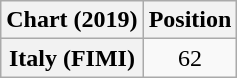<table class="wikitable plainrowheaders" style="text-align:center;">
<tr>
<th>Chart (2019)</th>
<th>Position</th>
</tr>
<tr>
<th scope="row">Italy (FIMI)</th>
<td>62</td>
</tr>
</table>
